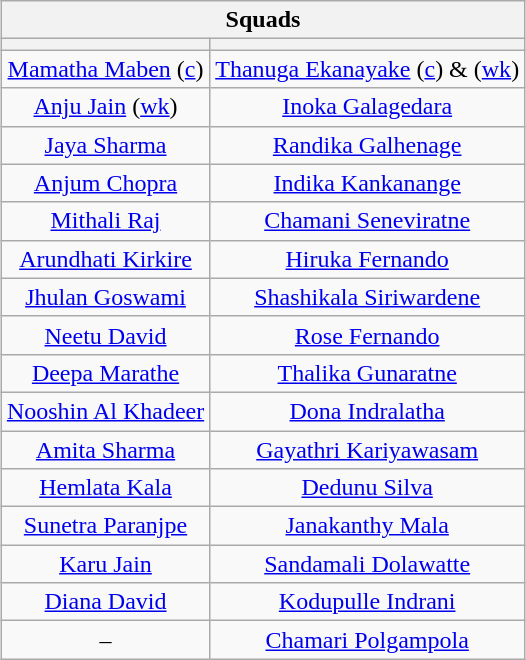<table class="wikitable" style="text-align:center; width:auto; margin:auto">
<tr>
<th colspan=4>Squads</th>
</tr>
<tr>
<th></th>
<th></th>
</tr>
<tr>
<td><a href='#'>Mamatha Maben</a> (<a href='#'>c</a>)</td>
<td><a href='#'>Thanuga Ekanayake</a> (<a href='#'>c</a>) & (<a href='#'>wk</a>)</td>
</tr>
<tr>
<td><a href='#'>Anju Jain</a> (<a href='#'>wk</a>)</td>
<td><a href='#'>Inoka Galagedara</a></td>
</tr>
<tr>
<td><a href='#'>Jaya Sharma</a></td>
<td><a href='#'>Randika Galhenage</a></td>
</tr>
<tr>
<td><a href='#'>Anjum Chopra</a></td>
<td><a href='#'>Indika Kankanange</a></td>
</tr>
<tr>
<td><a href='#'>Mithali Raj</a></td>
<td><a href='#'>Chamani Seneviratne</a></td>
</tr>
<tr>
<td><a href='#'>Arundhati Kirkire</a></td>
<td><a href='#'>Hiruka Fernando</a></td>
</tr>
<tr>
<td><a href='#'>Jhulan Goswami</a></td>
<td><a href='#'>Shashikala Siriwardene</a></td>
</tr>
<tr>
<td><a href='#'>Neetu David</a></td>
<td><a href='#'>Rose Fernando</a></td>
</tr>
<tr>
<td><a href='#'>Deepa Marathe</a></td>
<td><a href='#'>Thalika Gunaratne</a></td>
</tr>
<tr>
<td><a href='#'>Nooshin Al Khadeer</a></td>
<td><a href='#'>Dona Indralatha</a></td>
</tr>
<tr>
<td><a href='#'>Amita Sharma</a></td>
<td><a href='#'>Gayathri Kariyawasam</a></td>
</tr>
<tr>
<td><a href='#'>Hemlata Kala</a></td>
<td><a href='#'>Dedunu Silva</a></td>
</tr>
<tr>
<td><a href='#'>Sunetra Paranjpe</a></td>
<td><a href='#'>Janakanthy Mala</a></td>
</tr>
<tr>
<td><a href='#'>Karu Jain</a></td>
<td><a href='#'>Sandamali Dolawatte</a></td>
</tr>
<tr>
<td><a href='#'>Diana David</a></td>
<td><a href='#'>Kodupulle Indrani</a></td>
</tr>
<tr>
<td>–</td>
<td><a href='#'>Chamari Polgampola</a></td>
</tr>
</table>
